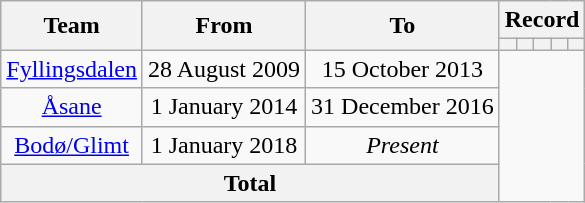<table class="wikitable" style="text-align: center">
<tr>
<th rowspan="2">Team</th>
<th rowspan="2">From</th>
<th rowspan="2">To</th>
<th colspan="5">Record</th>
</tr>
<tr>
<th></th>
<th></th>
<th></th>
<th></th>
<th></th>
</tr>
<tr>
<td><a href='#'>Fyllingsdalen</a></td>
<td>28 August 2009</td>
<td>15 October 2013<br></td>
</tr>
<tr>
<td><a href='#'>Åsane</a></td>
<td>1 January 2014</td>
<td>31 December 2016<br></td>
</tr>
<tr>
<td><a href='#'>Bodø/Glimt</a></td>
<td>1 January 2018</td>
<td><em>Present</em><br></td>
</tr>
<tr>
<th colspan="3">Total<br></th>
</tr>
</table>
